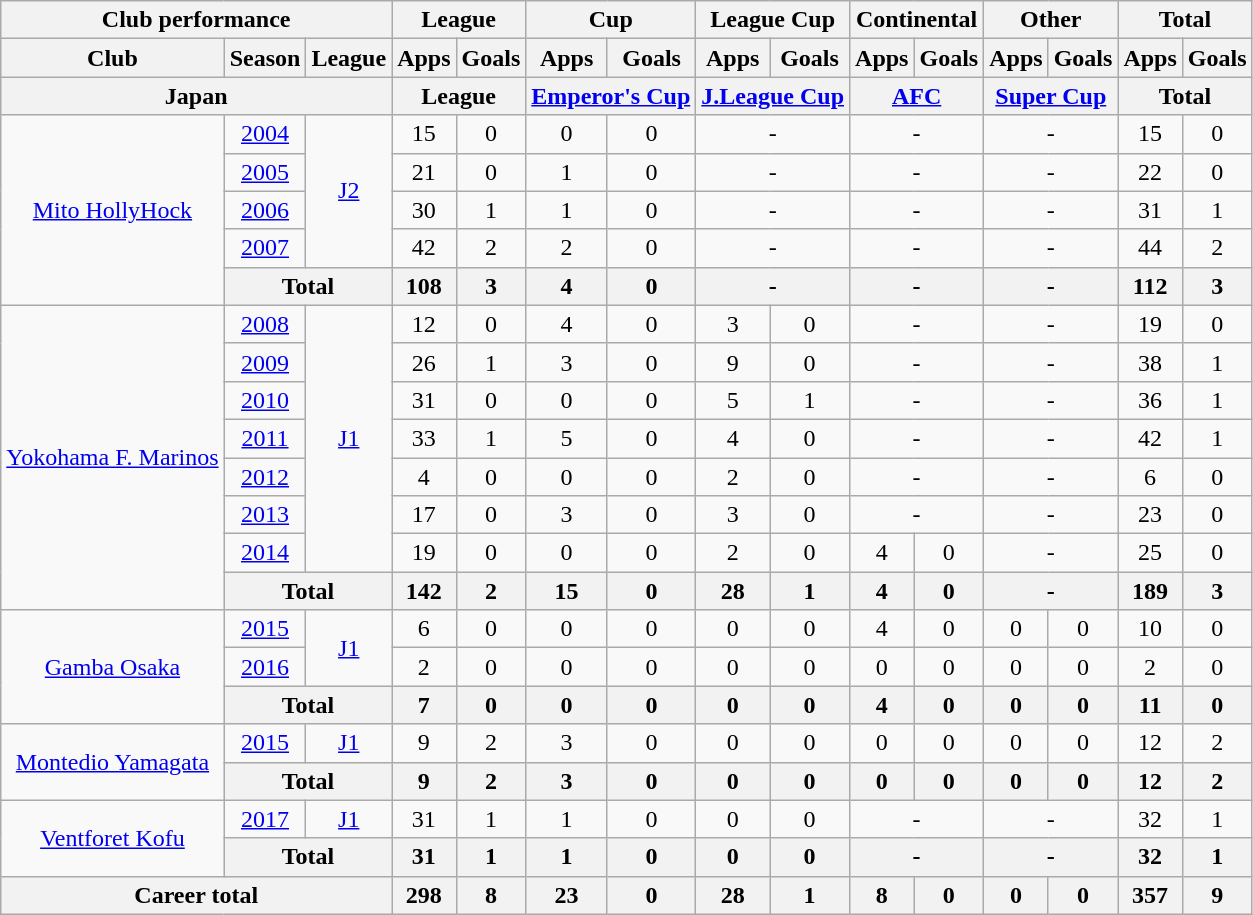<table class="wikitable" style="text-align:center">
<tr>
<th colspan=3>Club performance</th>
<th colspan=2>League</th>
<th colspan=2>Cup</th>
<th colspan=2>League Cup</th>
<th colspan=2>Continental</th>
<th colspan=2>Other</th>
<th colspan=2>Total</th>
</tr>
<tr>
<th>Club</th>
<th>Season</th>
<th>League</th>
<th>Apps</th>
<th>Goals</th>
<th>Apps</th>
<th>Goals</th>
<th>Apps</th>
<th>Goals</th>
<th>Apps</th>
<th>Goals</th>
<th>Apps</th>
<th>Goals</th>
<th>Apps</th>
<th>Goals</th>
</tr>
<tr>
<th colspan=3>Japan</th>
<th colspan=2>League</th>
<th colspan=2><a href='#'>Emperor's Cup</a></th>
<th colspan=2><a href='#'>J.League Cup</a></th>
<th colspan=2><a href='#'>AFC</a></th>
<th colspan=2><a href='#'>Super Cup</a></th>
<th colspan=2>Total</th>
</tr>
<tr>
<td rowspan="5"><a href='#'>Mito HollyHock</a></td>
<td><a href='#'>2004</a></td>
<td rowspan="4"><a href='#'>J2</a></td>
<td>15</td>
<td>0</td>
<td>0</td>
<td>0</td>
<td colspan="2">-</td>
<td colspan="2">-</td>
<td colspan="2">-</td>
<td>15</td>
<td>0</td>
</tr>
<tr>
<td><a href='#'>2005</a></td>
<td>21</td>
<td>0</td>
<td>1</td>
<td>0</td>
<td colspan="2">-</td>
<td colspan="2">-</td>
<td colspan="2">-</td>
<td>22</td>
<td>0</td>
</tr>
<tr>
<td><a href='#'>2006</a></td>
<td>30</td>
<td>1</td>
<td>1</td>
<td>0</td>
<td colspan="2">-</td>
<td colspan="2">-</td>
<td colspan="2">-</td>
<td>31</td>
<td>1</td>
</tr>
<tr>
<td><a href='#'>2007</a></td>
<td>42</td>
<td>2</td>
<td>2</td>
<td>0</td>
<td colspan="2">-</td>
<td colspan="2">-</td>
<td colspan="2">-</td>
<td>44</td>
<td>2</td>
</tr>
<tr>
<th colspan="2">Total</th>
<th>108</th>
<th>3</th>
<th>4</th>
<th>0</th>
<th colspan="2">-</th>
<th colspan="2">-</th>
<th colspan="2">-</th>
<th>112</th>
<th>3</th>
</tr>
<tr>
<td rowspan="8"><a href='#'>Yokohama F. Marinos</a></td>
<td><a href='#'>2008</a></td>
<td rowspan="7"><a href='#'>J1</a></td>
<td>12</td>
<td>0</td>
<td>4</td>
<td>0</td>
<td>3</td>
<td>0</td>
<td colspan="2">-</td>
<td colspan="2">-</td>
<td>19</td>
<td>0</td>
</tr>
<tr>
<td><a href='#'>2009</a></td>
<td>26</td>
<td>1</td>
<td>3</td>
<td>0</td>
<td>9</td>
<td>0</td>
<td colspan="2">-</td>
<td colspan="2">-</td>
<td>38</td>
<td>1</td>
</tr>
<tr>
<td><a href='#'>2010</a></td>
<td>31</td>
<td>0</td>
<td>0</td>
<td>0</td>
<td>5</td>
<td>1</td>
<td colspan="2">-</td>
<td colspan="2">-</td>
<td>36</td>
<td>1</td>
</tr>
<tr>
<td><a href='#'>2011</a></td>
<td>33</td>
<td>1</td>
<td>5</td>
<td>0</td>
<td>4</td>
<td>0</td>
<td colspan="2">-</td>
<td colspan="2">-</td>
<td>42</td>
<td>1</td>
</tr>
<tr>
<td><a href='#'>2012</a></td>
<td>4</td>
<td>0</td>
<td>0</td>
<td>0</td>
<td>2</td>
<td>0</td>
<td colspan="2">-</td>
<td colspan="2">-</td>
<td>6</td>
<td>0</td>
</tr>
<tr>
<td><a href='#'>2013</a></td>
<td>17</td>
<td>0</td>
<td>3</td>
<td>0</td>
<td>3</td>
<td>0</td>
<td colspan="2">-</td>
<td colspan="2">-</td>
<td>23</td>
<td>0</td>
</tr>
<tr>
<td><a href='#'>2014</a></td>
<td>19</td>
<td>0</td>
<td>0</td>
<td>0</td>
<td>2</td>
<td>0</td>
<td>4</td>
<td>0</td>
<td colspan="2">-</td>
<td>25</td>
<td>0</td>
</tr>
<tr>
<th colspan="2">Total</th>
<th>142</th>
<th>2</th>
<th>15</th>
<th>0</th>
<th>28</th>
<th>1</th>
<th>4</th>
<th>0</th>
<th colspan="2">-</th>
<th>189</th>
<th>3</th>
</tr>
<tr>
<td rowspan="3"><a href='#'>Gamba Osaka</a></td>
<td><a href='#'>2015</a></td>
<td rowspan="2"><a href='#'>J1</a></td>
<td>6</td>
<td>0</td>
<td>0</td>
<td>0</td>
<td>0</td>
<td>0</td>
<td>4</td>
<td>0</td>
<td>0</td>
<td>0</td>
<td>10</td>
<td>0</td>
</tr>
<tr>
<td><a href='#'>2016</a></td>
<td>2</td>
<td>0</td>
<td>0</td>
<td>0</td>
<td>0</td>
<td>0</td>
<td>0</td>
<td>0</td>
<td>0</td>
<td>0</td>
<td>2</td>
<td>0</td>
</tr>
<tr>
<th colspan="2">Total</th>
<th>7</th>
<th>0</th>
<th>0</th>
<th>0</th>
<th>0</th>
<th>0</th>
<th>4</th>
<th>0</th>
<th>0</th>
<th>0</th>
<th>11</th>
<th>0</th>
</tr>
<tr>
<td rowspan="2"><a href='#'>Montedio Yamagata</a></td>
<td><a href='#'>2015</a></td>
<td><a href='#'>J1</a></td>
<td>9</td>
<td>2</td>
<td>3</td>
<td>0</td>
<td>0</td>
<td>0</td>
<td>0</td>
<td>0</td>
<td>0</td>
<td>0</td>
<td>12</td>
<td>2</td>
</tr>
<tr>
<th colspan="2">Total</th>
<th>9</th>
<th>2</th>
<th>3</th>
<th>0</th>
<th>0</th>
<th>0</th>
<th>0</th>
<th>0</th>
<th>0</th>
<th>0</th>
<th>12</th>
<th>2</th>
</tr>
<tr>
<td rowspan="2"><a href='#'>Ventforet Kofu</a></td>
<td><a href='#'>2017</a></td>
<td><a href='#'>J1</a></td>
<td>31</td>
<td>1</td>
<td>1</td>
<td>0</td>
<td>0</td>
<td>0</td>
<td colspan="2">-</td>
<td colspan="2">-</td>
<td>32</td>
<td>1</td>
</tr>
<tr>
<th colspan="2">Total</th>
<th>31</th>
<th>1</th>
<th>1</th>
<th>0</th>
<th>0</th>
<th>0</th>
<th colspan="2">-</th>
<th colspan="2">-</th>
<th>32</th>
<th>1</th>
</tr>
<tr>
<th colspan=3>Career total</th>
<th>298</th>
<th>8</th>
<th>23</th>
<th>0</th>
<th>28</th>
<th>1</th>
<th>8</th>
<th>0</th>
<th>0</th>
<th>0</th>
<th>357</th>
<th>9</th>
</tr>
</table>
